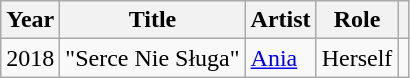<table class="wikitable sortable">
<tr>
<th>Year</th>
<th>Title</th>
<th>Artist</th>
<th>Role</th>
<th class="unsortable"></th>
</tr>
<tr>
<td>2018</td>
<td>"Serce Nie Sługa"</td>
<td><a href='#'>Ania</a></td>
<td>Herself</td>
<td></td>
</tr>
</table>
